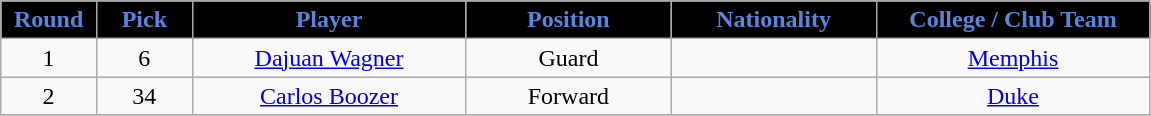<table class="wikitable sortable sortable">
<tr>
<th style="background:#000000;color:#5787DC;" width="7%">Round</th>
<th style="background:#000000;color:#5787DC;" width="7%">Pick</th>
<th style="background:#000000;color:#5787DC;" width="20%">Player</th>
<th style="background:#000000;color:#5787DC;" width="15%">Position</th>
<th style="background:#000000;color:#5787DC;" width="15%">Nationality</th>
<th style="background:#000000;color:#5787DC;" width="20%">College / Club Team</th>
</tr>
<tr align="center">
<td>1</td>
<td>6</td>
<td><a href='#'>Dajuan Wagner</a></td>
<td>Guard</td>
<td></td>
<td><a href='#'>Memphis</a></td>
</tr>
<tr align="center">
<td>2</td>
<td>34</td>
<td><a href='#'>Carlos Boozer</a></td>
<td>Forward</td>
<td></td>
<td><a href='#'>Duke</a></td>
</tr>
<tr>
</tr>
</table>
